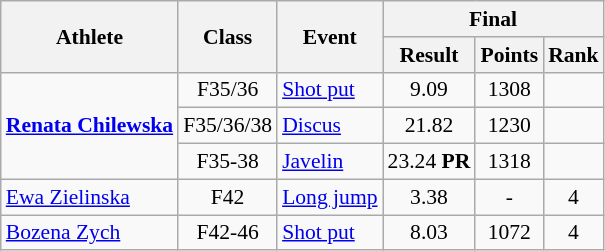<table class=wikitable style="font-size:90%">
<tr>
<th rowspan="2">Athlete</th>
<th rowspan="2">Class</th>
<th rowspan="2">Event</th>
<th colspan="3">Final</th>
</tr>
<tr>
<th>Result</th>
<th>Points</th>
<th>Rank</th>
</tr>
<tr>
<td rowspan="3"><strong><a href='#'>Renata Chilewska</a></strong></td>
<td style="text-align:center;">F35/36</td>
<td><a href='#'>Shot put</a></td>
<td style="text-align:center;">9.09</td>
<td style="text-align:center;">1308</td>
<td style="text-align:center;"></td>
</tr>
<tr>
<td style="text-align:center;">F35/36/38</td>
<td><a href='#'>Discus</a></td>
<td style="text-align:center;">21.82</td>
<td style="text-align:center;">1230</td>
<td style="text-align:center;"></td>
</tr>
<tr>
<td style="text-align:center;">F35-38</td>
<td><a href='#'>Javelin</a></td>
<td style="text-align:center;">23.24 <strong>PR</strong></td>
<td style="text-align:center;">1318</td>
<td style="text-align:center;"></td>
</tr>
<tr>
<td><a href='#'>Ewa Zielinska</a></td>
<td style="text-align:center;">F42</td>
<td><a href='#'>Long jump</a></td>
<td style="text-align:center;">3.38</td>
<td style="text-align:center;">-</td>
<td style="text-align:center;">4</td>
</tr>
<tr>
<td><a href='#'>Bozena Zych</a></td>
<td style="text-align:center;">F42-46</td>
<td><a href='#'>Shot put</a></td>
<td style="text-align:center;">8.03</td>
<td style="text-align:center;">1072</td>
<td style="text-align:center;">4</td>
</tr>
</table>
